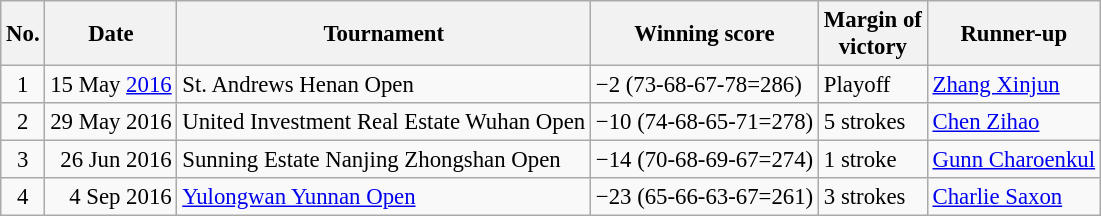<table class="wikitable" style="font-size:95%;">
<tr>
<th>No.</th>
<th>Date</th>
<th>Tournament</th>
<th>Winning score</th>
<th>Margin of<br>victory</th>
<th>Runner-up</th>
</tr>
<tr>
<td align=center>1</td>
<td align=right>15 May <a href='#'>2016</a></td>
<td>St. Andrews Henan Open</td>
<td>−2 (73-68-67-78=286)</td>
<td>Playoff</td>
<td> <a href='#'>Zhang Xinjun</a></td>
</tr>
<tr>
<td align=center>2</td>
<td align=right>29 May 2016</td>
<td>United Investment Real Estate Wuhan Open</td>
<td>−10 (74-68-65-71=278)</td>
<td>5 strokes</td>
<td> <a href='#'>Chen Zihao</a></td>
</tr>
<tr>
<td align=center>3</td>
<td align=right>26 Jun 2016</td>
<td>Sunning Estate Nanjing Zhongshan Open</td>
<td>−14 (70-68-69-67=274)</td>
<td>1 stroke</td>
<td> <a href='#'>Gunn Charoenkul</a></td>
</tr>
<tr>
<td align=center>4</td>
<td align=right>4 Sep 2016</td>
<td><a href='#'>Yulongwan Yunnan Open</a></td>
<td>−23 (65-66-63-67=261)</td>
<td>3 strokes</td>
<td> <a href='#'>Charlie Saxon</a></td>
</tr>
</table>
